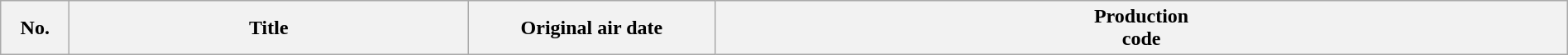<table class="wikitable plainrowheaders" style="width:100%; margin:auto;">
<tr>
<th scope="col" style="width:3em;">No.</th>
<th scope="col">Title </th>
<th scope="col" style="width:12em;">Original air date </th>
<th scope="col">Production<br>code <br>








</th>
</tr>
</table>
